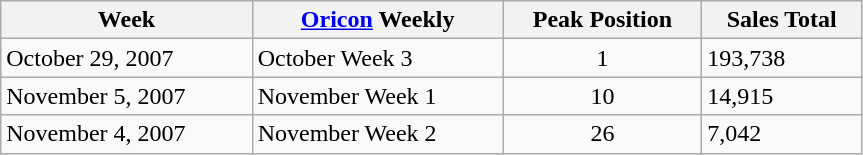<table class="wikitable" width="575px">
<tr>
<th align="left">Week</th>
<th align="left"><a href='#'>Oricon</a> Weekly</th>
<th align="left">Peak Position</th>
<th align="left">Sales Total</th>
</tr>
<tr>
<td align="left">October 29, 2007</td>
<td align="left">October Week 3</td>
<td align="center">1</td>
<td align="left">193,738</td>
</tr>
<tr>
<td align="left">November 5, 2007</td>
<td align="left">November Week 1</td>
<td align="center">10</td>
<td align="left">14,915</td>
</tr>
<tr>
<td align="left">November 4, 2007</td>
<td align="left">November Week 2</td>
<td align="center">26</td>
<td align="left">7,042</td>
</tr>
</table>
